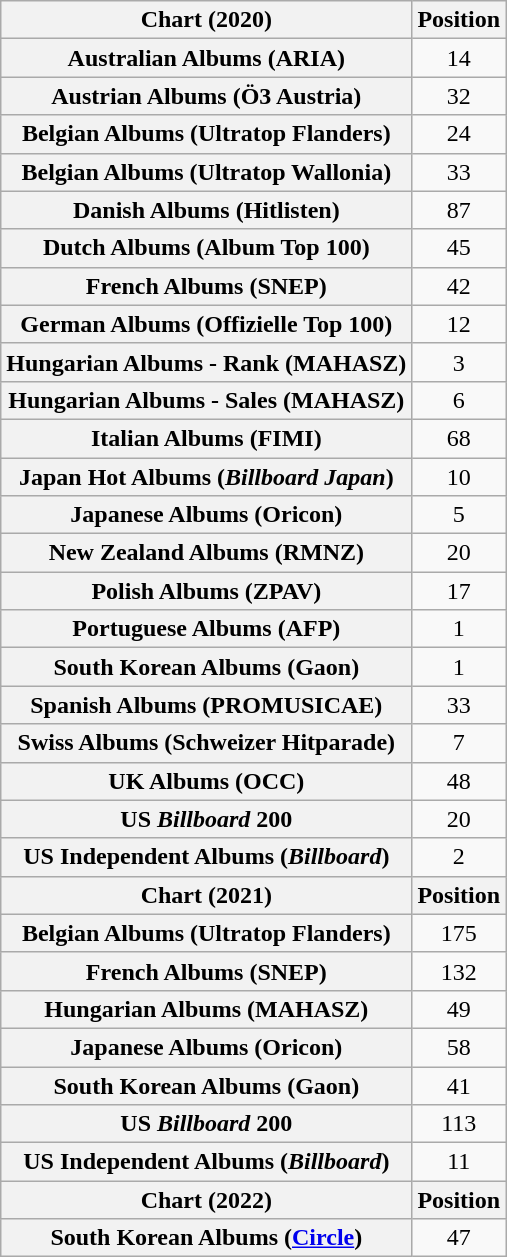<table class="wikitable sortable plainrowheaders" style="text-align:center">
<tr>
<th scope="col">Chart (2020)</th>
<th scope="col">Position</th>
</tr>
<tr>
<th scope="row">Australian Albums (ARIA)</th>
<td>14</td>
</tr>
<tr>
<th scope="row">Austrian Albums (Ö3 Austria)</th>
<td>32</td>
</tr>
<tr>
<th scope="row">Belgian Albums (Ultratop Flanders)</th>
<td>24</td>
</tr>
<tr>
<th scope="row">Belgian Albums (Ultratop Wallonia)</th>
<td>33</td>
</tr>
<tr>
<th scope="row">Danish Albums (Hitlisten)</th>
<td>87</td>
</tr>
<tr>
<th scope="row">Dutch Albums (Album Top 100)</th>
<td>45</td>
</tr>
<tr>
<th scope="row">French Albums (SNEP)</th>
<td>42</td>
</tr>
<tr>
<th scope="row">German Albums (Offizielle Top 100)</th>
<td>12</td>
</tr>
<tr>
<th scope="row">Hungarian Albums - Rank (MAHASZ)</th>
<td>3</td>
</tr>
<tr>
<th scope="row">Hungarian Albums - Sales (MAHASZ)</th>
<td>6</td>
</tr>
<tr>
<th scope="row">Italian Albums (FIMI)</th>
<td>68</td>
</tr>
<tr>
<th scope="row">Japan Hot Albums (<em>Billboard Japan</em>)</th>
<td>10</td>
</tr>
<tr>
<th scope="row">Japanese Albums (Oricon)</th>
<td>5</td>
</tr>
<tr>
<th scope="row">New Zealand Albums (RMNZ)</th>
<td>20</td>
</tr>
<tr>
<th scope="row">Polish Albums (ZPAV)</th>
<td>17</td>
</tr>
<tr>
<th scope="row">Portuguese Albums (AFP)</th>
<td>1</td>
</tr>
<tr>
<th scope="row">South Korean Albums (Gaon)</th>
<td>1</td>
</tr>
<tr>
<th scope="row">Spanish Albums (PROMUSICAE)</th>
<td>33</td>
</tr>
<tr>
<th scope="row">Swiss Albums (Schweizer Hitparade)</th>
<td>7</td>
</tr>
<tr>
<th scope="row">UK Albums (OCC)</th>
<td>48</td>
</tr>
<tr>
<th scope="row">US <em>Billboard</em> 200</th>
<td>20</td>
</tr>
<tr>
<th scope="row">US Independent Albums (<em>Billboard</em>)</th>
<td>2</td>
</tr>
<tr>
<th scope="col">Chart (2021)</th>
<th scope="col">Position</th>
</tr>
<tr>
<th scope="row">Belgian Albums (Ultratop Flanders)</th>
<td>175</td>
</tr>
<tr>
<th scope="row">French Albums (SNEP)</th>
<td>132</td>
</tr>
<tr>
<th scope="row">Hungarian Albums (MAHASZ)</th>
<td>49</td>
</tr>
<tr>
<th scope="row">Japanese Albums (Oricon)</th>
<td>58</td>
</tr>
<tr>
<th scope="row">South Korean Albums (Gaon)</th>
<td>41</td>
</tr>
<tr>
<th scope="row">US <em>Billboard</em> 200</th>
<td>113</td>
</tr>
<tr>
<th scope="row">US Independent Albums (<em>Billboard</em>)</th>
<td>11</td>
</tr>
<tr>
<th scope="col">Chart (2022)</th>
<th scope="col">Position</th>
</tr>
<tr>
<th scope="row">South Korean Albums (<a href='#'>Circle</a>)</th>
<td>47</td>
</tr>
</table>
